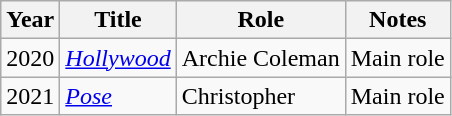<table class="wikitable sortable">
<tr>
<th>Year</th>
<th>Title</th>
<th>Role</th>
<th class="unsortable">Notes</th>
</tr>
<tr>
<td>2020</td>
<td><em><a href='#'>Hollywood</a></em></td>
<td>Archie Coleman</td>
<td>Main role</td>
</tr>
<tr>
<td>2021</td>
<td><em><a href='#'>Pose</a></em></td>
<td>Christopher</td>
<td>Main role</td>
</tr>
</table>
